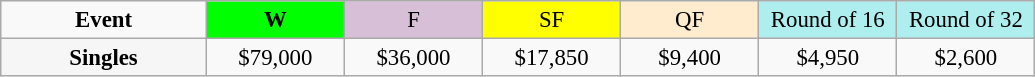<table class=wikitable style=font-size:95%;text-align:center>
<tr>
<td style="width:130px"><strong>Event</strong></td>
<td style="width:85px; background:lime"><strong>W</strong></td>
<td style="width:85px; background:thistle">F</td>
<td style="width:85px; background:#ffff00">SF</td>
<td style="width:85px; background:#ffebcd">QF</td>
<td style="width:85px; background:#afeeee">Round of 16</td>
<td style="width:85px; background:#afeeee">Round of 32</td>
</tr>
<tr>
<th style=background:#f6f6f6>Singles</th>
<td>$79,000</td>
<td>$36,000</td>
<td>$17,850</td>
<td>$9,400</td>
<td>$4,950</td>
<td>$2,600</td>
</tr>
</table>
